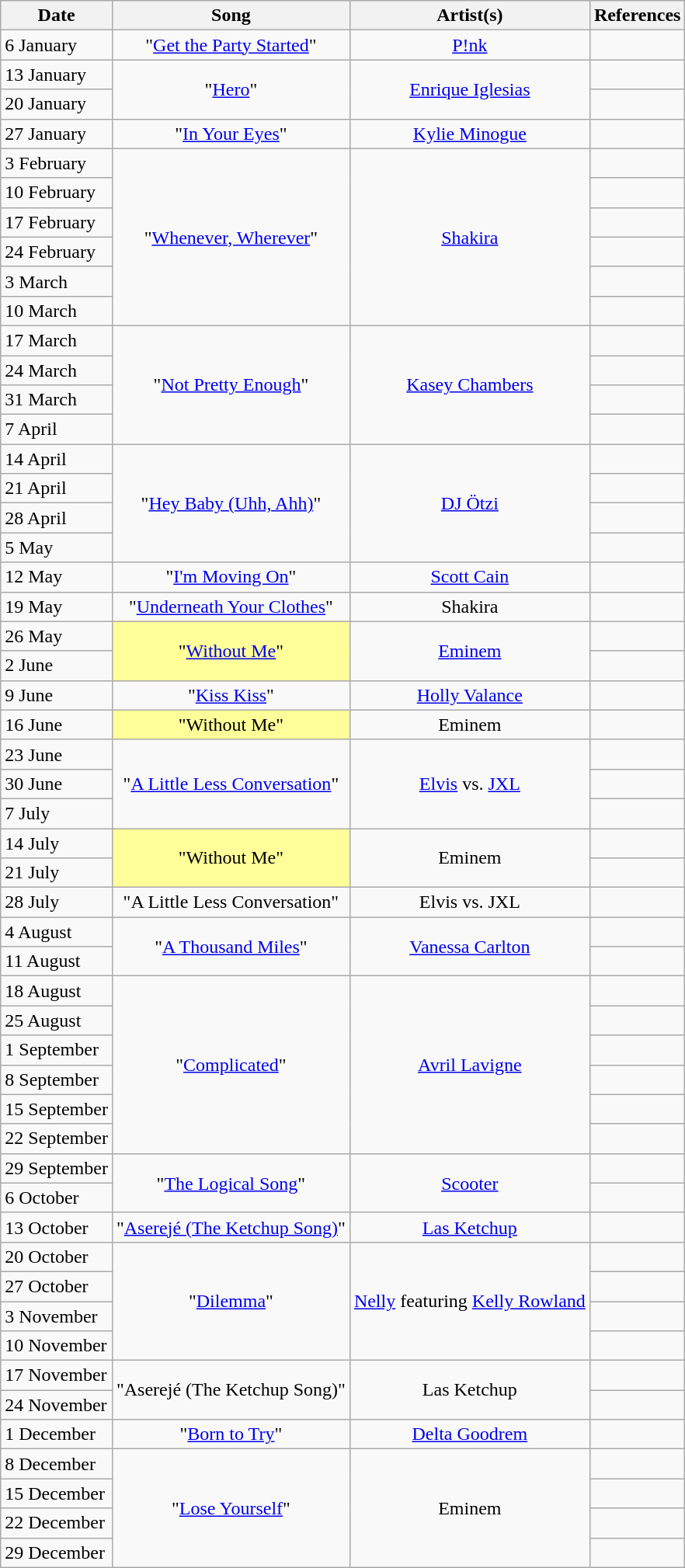<table class="wikitable">
<tr>
<th align="left">Date</th>
<th align="center">Song</th>
<th align="center">Artist(s)</th>
<th align="center">References</th>
</tr>
<tr>
<td align="left">6 January</td>
<td align="center">"<a href='#'>Get the Party Started</a>"</td>
<td align="center"><a href='#'>P!nk</a></td>
<td align="center"></td>
</tr>
<tr>
<td align="left">13 January</td>
<td align="center" rowspan="2">"<a href='#'>Hero</a>"</td>
<td align="center" rowspan="2"><a href='#'>Enrique Iglesias</a></td>
<td align="center"></td>
</tr>
<tr>
<td align="left">20 January</td>
<td align="center"></td>
</tr>
<tr>
<td align="left">27 January</td>
<td align="center">"<a href='#'>In Your Eyes</a>"</td>
<td align="center"><a href='#'>Kylie Minogue</a></td>
<td align="center"></td>
</tr>
<tr>
<td align="left">3 February</td>
<td align="center" rowspan="6">"<a href='#'>Whenever, Wherever</a>"</td>
<td align="center" rowspan="6"><a href='#'>Shakira</a></td>
<td align="center"></td>
</tr>
<tr>
<td align="left">10 February</td>
<td align="center"></td>
</tr>
<tr>
<td align="left">17 February</td>
<td align="center"></td>
</tr>
<tr>
<td align="left">24 February</td>
<td align="center"></td>
</tr>
<tr>
<td align="left">3 March</td>
<td align="center"></td>
</tr>
<tr>
<td align="left">10 March</td>
<td align="center"></td>
</tr>
<tr>
<td align="left">17 March</td>
<td align="center" rowspan="4">"<a href='#'>Not Pretty Enough</a>"</td>
<td align="center" rowspan="4"><a href='#'>Kasey Chambers</a></td>
<td align="center"></td>
</tr>
<tr>
<td align="left">24 March</td>
<td align="center"></td>
</tr>
<tr>
<td align="left">31 March</td>
<td align="center"></td>
</tr>
<tr>
<td align="left">7 April</td>
<td align="center"></td>
</tr>
<tr>
<td align="left">14 April</td>
<td align="center" rowspan="4">"<a href='#'>Hey Baby (Uhh, Ahh)</a>"</td>
<td align="center" rowspan="4"><a href='#'>DJ Ötzi</a></td>
<td align="center"></td>
</tr>
<tr>
<td align="left">21 April</td>
<td align="center"></td>
</tr>
<tr>
<td align="left">28 April</td>
<td align="center"></td>
</tr>
<tr>
<td align="left">5 May</td>
<td align="center"></td>
</tr>
<tr>
<td align="left">12 May</td>
<td align="center">"<a href='#'>I'm Moving On</a>"</td>
<td align="center"><a href='#'>Scott Cain</a></td>
<td align="center"></td>
</tr>
<tr>
<td align="left">19 May</td>
<td align="center">"<a href='#'>Underneath Your Clothes</a>"</td>
<td align="center">Shakira</td>
<td align="center"></td>
</tr>
<tr>
<td align="left">26 May</td>
<td bgcolor=#FFFF99 align="center" rowspan="2">"<a href='#'>Without Me</a>"</td>
<td align="center" rowspan="2"><a href='#'>Eminem</a></td>
<td align="center"></td>
</tr>
<tr>
<td align="left">2 June</td>
<td align="center"></td>
</tr>
<tr>
<td align="left">9 June</td>
<td align="center">"<a href='#'>Kiss Kiss</a>"</td>
<td align="center"><a href='#'>Holly Valance</a></td>
<td align="center"></td>
</tr>
<tr>
<td align="left">16 June</td>
<td bgcolor=#FFFF99 align="center">"Without Me"</td>
<td align="center">Eminem</td>
<td align="center"></td>
</tr>
<tr>
<td align="left">23 June</td>
<td align="center" rowspan="3">"<a href='#'>A Little Less Conversation</a>"</td>
<td align="center" rowspan="3"><a href='#'>Elvis</a> vs. <a href='#'>JXL</a></td>
<td align="center"></td>
</tr>
<tr>
<td align="left">30 June</td>
<td align="center"></td>
</tr>
<tr>
<td align="left">7 July</td>
<td align="center"></td>
</tr>
<tr>
<td align="left">14 July</td>
<td bgcolor=#FFFF99 align="center" rowspan="2">"Without Me"</td>
<td align="center" rowspan="2">Eminem</td>
<td align="center"></td>
</tr>
<tr>
<td align="left">21 July</td>
<td align="center"></td>
</tr>
<tr>
<td align="left">28 July</td>
<td align="center">"A Little Less Conversation"</td>
<td align="center">Elvis vs. JXL</td>
<td align="center"></td>
</tr>
<tr>
<td align="left">4 August</td>
<td align="center" rowspan="2">"<a href='#'>A Thousand Miles</a>"</td>
<td align="center" rowspan="2"><a href='#'>Vanessa Carlton</a></td>
<td align="center"></td>
</tr>
<tr>
<td align="left">11 August</td>
<td align="center"></td>
</tr>
<tr>
<td align="left">18 August</td>
<td align="center" rowspan="6">"<a href='#'>Complicated</a>"</td>
<td align="center" rowspan="6"><a href='#'>Avril Lavigne</a></td>
<td align="center"></td>
</tr>
<tr>
<td align="left">25 August</td>
<td align="center"></td>
</tr>
<tr>
<td align="left">1 September</td>
<td align="center"></td>
</tr>
<tr>
<td align="left">8 September</td>
<td align="center"></td>
</tr>
<tr>
<td align="left">15 September</td>
<td align="center"></td>
</tr>
<tr>
<td align="left">22 September</td>
<td align="center"></td>
</tr>
<tr>
<td align="left">29 September</td>
<td align="center" rowspan="2">"<a href='#'>The Logical Song</a>"</td>
<td align="center" rowspan="2"><a href='#'>Scooter</a></td>
<td align="center"></td>
</tr>
<tr>
<td align="left">6 October</td>
<td align="center"></td>
</tr>
<tr>
<td align="left">13 October</td>
<td align="center">"<a href='#'>Aserejé (The Ketchup Song)</a>"</td>
<td align="center"><a href='#'>Las Ketchup</a></td>
<td align="center"></td>
</tr>
<tr>
<td align="left">20 October</td>
<td align="center" rowspan="4">"<a href='#'>Dilemma</a>"</td>
<td align="center" rowspan="4"><a href='#'>Nelly</a> featuring <a href='#'>Kelly Rowland</a></td>
<td align="center"></td>
</tr>
<tr>
<td align="left">27 October</td>
<td align="center"></td>
</tr>
<tr>
<td align="left">3 November</td>
<td align="center"></td>
</tr>
<tr>
<td align="left">10 November</td>
<td align="center"></td>
</tr>
<tr>
<td align="left">17 November</td>
<td align="center" rowspan="2">"Aserejé (The Ketchup Song)"</td>
<td align="center" rowspan="2">Las Ketchup</td>
<td align="center"></td>
</tr>
<tr>
<td align="left">24 November</td>
<td align="center"></td>
</tr>
<tr>
<td align="left">1 December</td>
<td align="center">"<a href='#'>Born to Try</a>"</td>
<td align="center"><a href='#'>Delta Goodrem</a></td>
<td align="center"></td>
</tr>
<tr>
<td align="left">8 December</td>
<td align="center" rowspan="4">"<a href='#'>Lose Yourself</a>"</td>
<td align="center" rowspan="4">Eminem</td>
<td align="center"></td>
</tr>
<tr>
<td align="left">15 December</td>
<td align="center"></td>
</tr>
<tr>
<td align="left">22 December</td>
<td align="center"></td>
</tr>
<tr>
<td align="left">29 December</td>
<td align="center"></td>
</tr>
</table>
